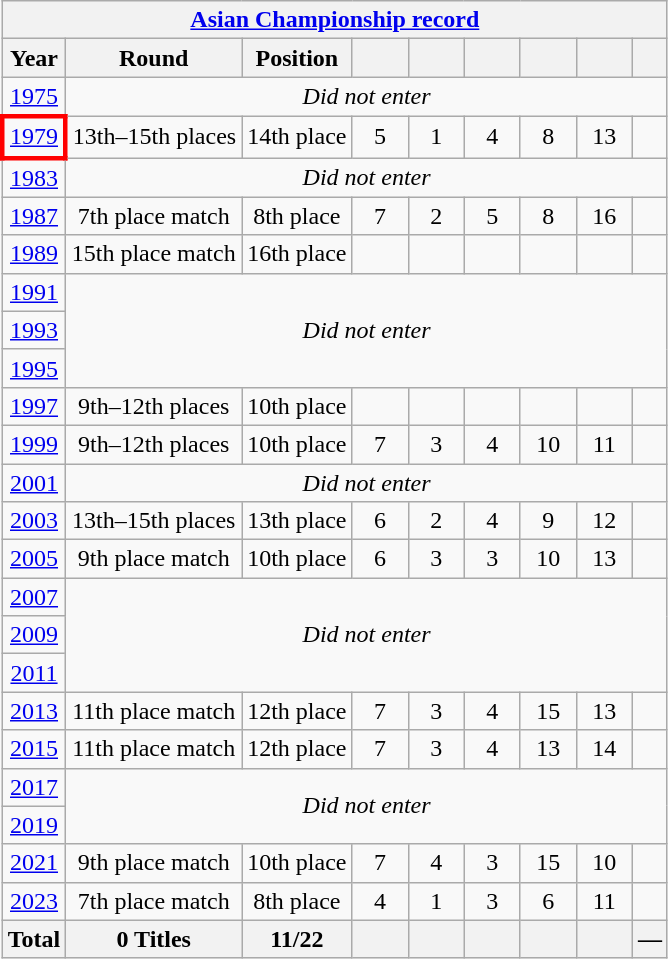<table class="wikitable" style="text-align: center;">
<tr>
<th colspan=10><a href='#'>Asian Championship record</a></th>
</tr>
<tr>
<th>Year</th>
<th>Round</th>
<th>Position</th>
<th width=30></th>
<th width=30></th>
<th width=30></th>
<th width=30></th>
<th width=30></th>
<th></th>
</tr>
<tr>
<td> <a href='#'>1975</a></td>
<td colspan=8><em>Did not enter</em></td>
</tr>
<tr>
<td style="border: 3px solid red"> <a href='#'>1979</a></td>
<td>13th–15th places</td>
<td>14th place</td>
<td>5</td>
<td>1</td>
<td>4</td>
<td>8</td>
<td>13</td>
<td></td>
</tr>
<tr>
<td> <a href='#'>1983</a></td>
<td colspan=8><em>Did not enter</em></td>
</tr>
<tr>
<td> <a href='#'>1987</a></td>
<td>7th place match</td>
<td>8th place</td>
<td>7</td>
<td>2</td>
<td>5</td>
<td>8</td>
<td>16</td>
<td></td>
</tr>
<tr>
<td> <a href='#'>1989</a></td>
<td>15th place match</td>
<td>16th place</td>
<td></td>
<td></td>
<td></td>
<td></td>
<td></td>
<td></td>
</tr>
<tr>
<td> <a href='#'>1991</a></td>
<td rowspan=3 colspan=8><em>Did not enter</em></td>
</tr>
<tr>
<td> <a href='#'>1993</a></td>
</tr>
<tr>
<td> <a href='#'>1995</a></td>
</tr>
<tr>
<td> <a href='#'>1997</a></td>
<td>9th–12th places</td>
<td>10th place</td>
<td></td>
<td></td>
<td></td>
<td></td>
<td></td>
<td></td>
</tr>
<tr>
<td> <a href='#'>1999</a></td>
<td>9th–12th places</td>
<td>10th place</td>
<td>7</td>
<td>3</td>
<td>4</td>
<td>10</td>
<td>11</td>
<td></td>
</tr>
<tr>
<td> <a href='#'>2001</a></td>
<td colspan=8><em>Did not enter</em></td>
</tr>
<tr>
<td> <a href='#'>2003</a></td>
<td>13th–15th places</td>
<td>13th place</td>
<td>6</td>
<td>2</td>
<td>4</td>
<td>9</td>
<td>12</td>
<td></td>
</tr>
<tr>
<td> <a href='#'>2005</a></td>
<td>9th place match</td>
<td>10th place</td>
<td>6</td>
<td>3</td>
<td>3</td>
<td>10</td>
<td>13</td>
<td></td>
</tr>
<tr>
<td> <a href='#'>2007</a></td>
<td rowspan=3 colspan=8><em>Did not enter</em></td>
</tr>
<tr>
<td> <a href='#'>2009</a></td>
</tr>
<tr>
<td> <a href='#'>2011</a></td>
</tr>
<tr>
<td> <a href='#'>2013</a></td>
<td>11th place match</td>
<td>12th place</td>
<td>7</td>
<td>3</td>
<td>4</td>
<td>15</td>
<td>13</td>
<td></td>
</tr>
<tr>
<td> <a href='#'>2015</a></td>
<td>11th place match</td>
<td>12th place</td>
<td>7</td>
<td>3</td>
<td>4</td>
<td>13</td>
<td>14</td>
<td></td>
</tr>
<tr>
<td> <a href='#'>2017</a></td>
<td rowspan=2 colspan=8><em>Did not enter</em></td>
</tr>
<tr>
<td> <a href='#'>2019</a></td>
</tr>
<tr>
<td> <a href='#'>2021</a></td>
<td>9th place match</td>
<td>10th place</td>
<td>7</td>
<td>4</td>
<td>3</td>
<td>15</td>
<td>10</td>
<td></td>
</tr>
<tr>
<td> <a href='#'>2023</a></td>
<td>7th place match</td>
<td>8th place</td>
<td>4</td>
<td>1</td>
<td>3</td>
<td>6</td>
<td>11</td>
<td></td>
</tr>
<tr>
<th>Total</th>
<th>0 Titles</th>
<th>11/22</th>
<th></th>
<th></th>
<th></th>
<th></th>
<th></th>
<th>—</th>
</tr>
</table>
